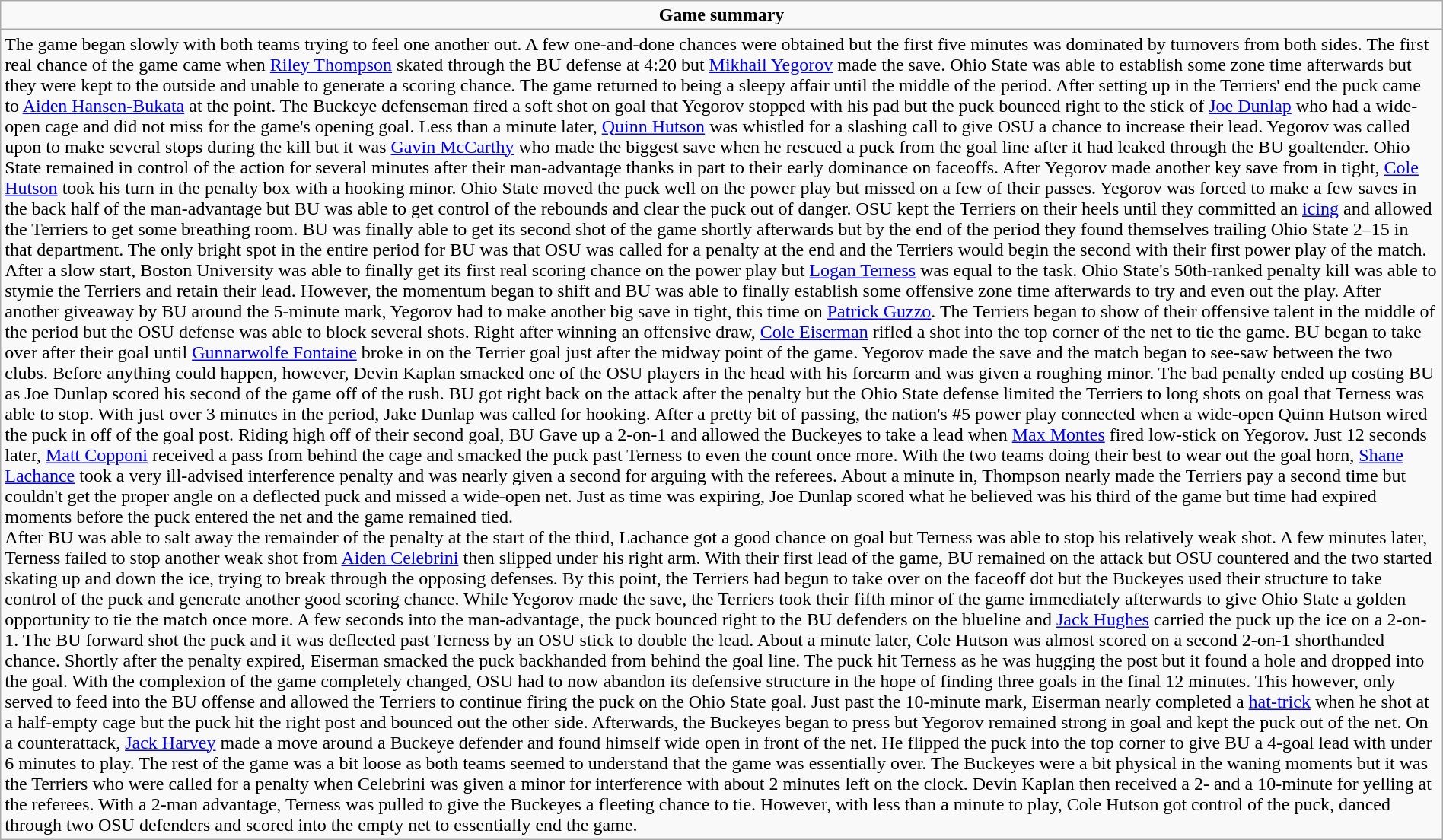<table role="presentation" class="wikitable mw-collapsible autocollapse" width=100%>
<tr>
<td align=center><strong>Game summary</strong></td>
</tr>
<tr>
<td>The game began slowly with both teams trying to feel one another out. A few one-and-done chances were obtained but the first five minutes was dominated by turnovers from both sides. The first real chance of the game came when <a href='#'>Riley Thompson</a> skated through the BU defense at 4:20 but <a href='#'>Mikhail Yegorov</a> made the save. Ohio State was able to establish some zone time afterwards but they were kept to the outside and unable to generate a scoring chance. The game returned to being a sleepy affair until the middle of the period. After setting up in the Terriers' end the puck came to <a href='#'>Aiden Hansen-Bukata</a> at the point. The Buckeye defenseman fired a soft shot on goal that Yegorov stopped with his pad but the puck bounced right to the stick of <a href='#'>Joe Dunlap</a> who had a wide-open cage and did not miss for the game's opening goal. Less than a minute later, <a href='#'>Quinn Hutson</a> was whistled for a slashing call to give OSU a chance to increase their lead. Yegorov was called upon to make several stops during the kill but it was <a href='#'>Gavin McCarthy</a> who made the biggest save when he rescued a puck from the goal line after it had leaked through the BU goaltender. Ohio State remained in control of the action for several minutes after their man-advantage thanks in part to their early dominance on faceoffs. After Yegorov made another key save from in tight, <a href='#'>Cole Hutson</a> took his turn in the penalty box with a hooking minor. Ohio State moved the puck well on the power play but missed on a few of their passes. Yegorov was forced to make a few saves in the back half of the man-advantage but BU was able to get control of the rebounds and clear the puck out of danger. OSU kept the Terriers on their heels until they committed an <a href='#'>icing</a> and allowed the Terriers to get some breathing room. BU was finally able to get its second shot of the game shortly afterwards but by the end of the period they found themselves trailing Ohio State 2–15 in that department. The only bright spot in the entire period for BU was that OSU was called for a penalty at the end and the Terriers would begin the second with their first power play of the match.<br>After a slow start, Boston University was able to finally get its first real scoring chance on the power play but <a href='#'>Logan Terness</a> was equal to the task. Ohio State's 50th-ranked penalty kill was able to stymie the Terriers and retain their lead. However, the momentum began to shift and BU was able to finally establish some offensive zone time afterwards to try and even out the play. After another giveaway by BU around the 5-minute mark, Yegorov had to make another big save in tight, this time on <a href='#'>Patrick Guzzo</a>. The Terriers began to show of their offensive talent in the middle of the period but the OSU defense was able to block several shots. Right after winning an offensive draw, <a href='#'>Cole Eiserman</a> rifled a shot into the top corner of the net to tie the game. BU began to take over after their goal until <a href='#'>Gunnarwolfe Fontaine</a> broke in on the Terrier goal just after the midway point of the game. Yegorov made the save and the match began to see-saw between the two clubs. Before anything could happen, however, Devin Kaplan smacked one of the OSU players in the head with his forearm and was given a roughing minor. The bad penalty ended up costing BU as Joe Dunlap scored his second of the game off of the rush. BU got right back on the attack after the penalty but the Ohio State defense limited the Terriers to long shots on goal that Terness was able to stop. With just over 3 minutes in the period, Jake Dunlap was called for hooking. After a pretty bit of passing, the nation's #5 power play connected when a wide-open Quinn Hutson wired the puck in off of the goal post. Riding high off of their second goal, BU Gave up a 2-on-1 and allowed the Buckeyes to take a lead when <a href='#'>Max Montes</a> fired low-stick on Yegorov. Just 12 seconds later, <a href='#'>Matt Copponi</a> received a pass from behind the cage and smacked the puck past Terness to even the count once more. With the two teams doing their best to wear out the goal horn, <a href='#'>Shane Lachance</a> took a very ill-advised interference penalty and was nearly given a second for arguing with the referees. About a minute in, Thompson nearly made the Terriers pay a second time but couldn't get the proper angle on a deflected puck and missed a wide-open net. Just as time was expiring, Joe Dunlap scored what he believed was his third of the game but time had expired moments before the puck entered the net and the game remained tied.<br>After BU was able to salt away the remainder of the penalty at the start of the third, Lachance got a good chance on goal but Terness was able to stop his relatively weak shot. A few minutes later, Terness failed to stop another weak shot from <a href='#'>Aiden Celebrini</a> then slipped under his right arm. With their first lead of the game, BU remained on the attack but OSU countered and the two started skating up and down the ice, trying to break through the opposing defenses. By this point, the Terriers had begun to take over on the faceoff dot but the Buckeyes used their structure to take control of the puck and generate another good scoring chance. While Yegorov made the save, the Terriers took their fifth minor of the game immediately afterwards to give Ohio State a golden opportunity to tie the match once more. A few seconds into the man-advantage, the puck bounced right to the BU defenders on the blueline and <a href='#'>Jack Hughes</a> carried the puck up the ice on a 2-on-1. The BU forward shot the puck and it was deflected past Terness by an OSU stick to double the lead. About a minute later, Cole Hutson was almost scored on a second 2-on-1 shorthanded chance. Shortly after the penalty expired, Eiserman smacked the puck backhanded from behind the goal line. The puck hit Terness as he was hugging the post but it found a hole and dropped into the goal. With the complexion of the game completely changed, OSU had to now abandon its defensive structure in the hope of finding three goals in the final 12 minutes. This however, only served to feed into the BU offense and allowed the Terriers to continue firing the puck on the Ohio State goal. Just past the 10-minute mark, Eiserman nearly completed a <a href='#'>hat-trick</a> when he shot at a half-empty cage but the puck hit the right post and bounced out the other side. Afterwards, the Buckeyes began to press but Yegorov remained strong in goal and kept the puck out of the net. On a counterattack, <a href='#'>Jack Harvey</a> made a move around a Buckeye defender and found himself wide open in front of the net. He flipped the puck into the top corner to give BU a 4-goal lead with under 6 minutes to play. The rest of the game was a bit loose as both teams seemed to understand that the game was essentially over. The Buckeyes were a bit physical in the waning moments but it was the Terriers who were called for a penalty when Celebrini was given a minor for interference with about 2 minutes left on the clock. Devin Kaplan then received a 2- and a 10-minute for yelling at the referees. With a 2-man advantage, Terness was pulled to give the Buckeyes a fleeting chance to tie. However, with less than a minute to play, Cole Hutson got control of the puck, danced through two OSU defenders and scored into the empty net to essentially end the game.</td>
</tr>
</table>
